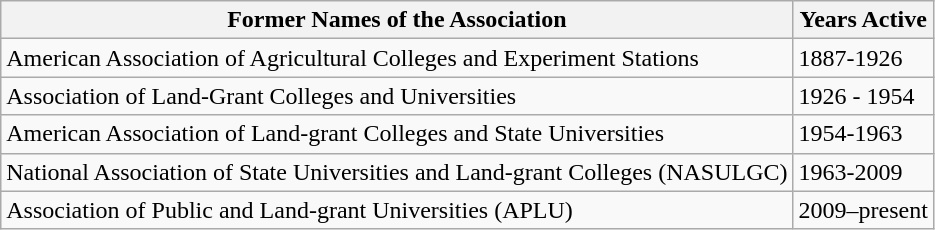<table class="wikitable">
<tr>
<th>Former Names of the Association</th>
<th>Years Active</th>
</tr>
<tr>
<td>American Association of Agricultural Colleges and Experiment Stations</td>
<td>1887-1926</td>
</tr>
<tr>
<td>Association of Land-Grant Colleges and Universities</td>
<td>1926 - 1954</td>
</tr>
<tr>
<td>American Association of Land-grant Colleges and State Universities</td>
<td>1954-1963</td>
</tr>
<tr>
<td>National Association of State Universities and Land-grant Colleges (NASULGC)</td>
<td>1963-2009</td>
</tr>
<tr>
<td>Association of Public and Land-grant Universities (APLU)</td>
<td>2009–present</td>
</tr>
</table>
